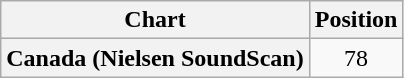<table class="wikitable plainrowheaders" style="text-align:center">
<tr>
<th scope="col">Chart</th>
<th scope="col">Position</th>
</tr>
<tr>
<th scope="row">Canada (Nielsen SoundScan)</th>
<td>78</td>
</tr>
</table>
